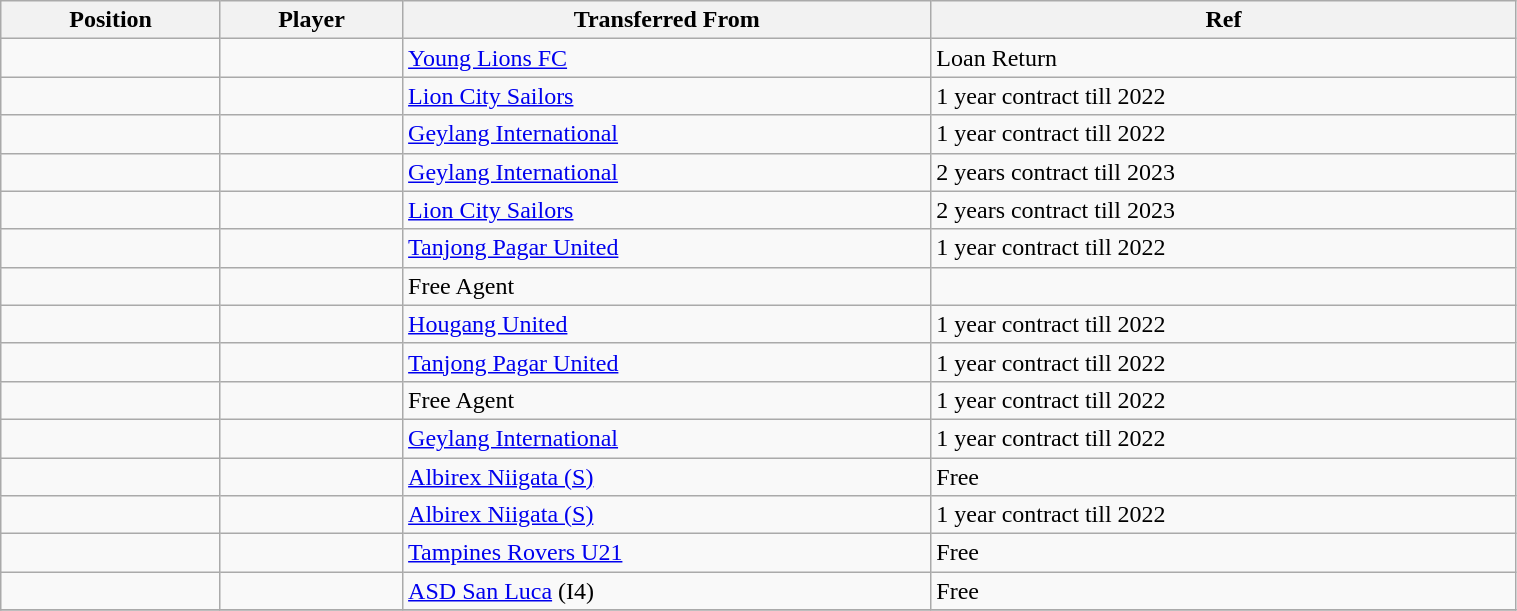<table class="wikitable sortable" style="width:80%; text-align:center; font-size:100%; text-align:left;">
<tr>
<th><strong>Position</strong></th>
<th><strong>Player</strong></th>
<th><strong>Transferred From</strong></th>
<th><strong>Ref</strong></th>
</tr>
<tr>
<td></td>
<td></td>
<td> <a href='#'>Young Lions FC</a></td>
<td>Loan Return </td>
</tr>
<tr>
<td></td>
<td></td>
<td> <a href='#'>Lion City Sailors</a></td>
<td>1 year contract till 2022 </td>
</tr>
<tr>
<td></td>
<td></td>
<td> <a href='#'>Geylang International</a></td>
<td>1 year contract till 2022 </td>
</tr>
<tr>
<td></td>
<td></td>
<td> <a href='#'>Geylang International</a></td>
<td>2 years contract till 2023 </td>
</tr>
<tr>
<td></td>
<td></td>
<td> <a href='#'>Lion City Sailors</a></td>
<td>2 years contract till 2023 </td>
</tr>
<tr>
<td></td>
<td></td>
<td> <a href='#'>Tanjong Pagar United</a></td>
<td>1 year contract till 2022 </td>
</tr>
<tr>
<td></td>
<td></td>
<td>Free Agent</td>
<td></td>
</tr>
<tr>
<td></td>
<td></td>
<td> <a href='#'>Hougang United</a></td>
<td>1 year contract till 2022 </td>
</tr>
<tr>
<td></td>
<td></td>
<td> <a href='#'>Tanjong Pagar United</a></td>
<td>1 year contract till 2022 </td>
</tr>
<tr>
<td></td>
<td></td>
<td>Free Agent</td>
<td>1 year contract till 2022 </td>
</tr>
<tr>
<td></td>
<td></td>
<td> <a href='#'>Geylang International</a></td>
<td>1 year contract till 2022 </td>
</tr>
<tr>
<td></td>
<td></td>
<td> <a href='#'>Albirex Niigata (S)</a></td>
<td>Free </td>
</tr>
<tr>
<td></td>
<td></td>
<td> <a href='#'>Albirex Niigata (S)</a></td>
<td>1 year contract till 2022  </td>
</tr>
<tr>
<td></td>
<td></td>
<td> <a href='#'>Tampines Rovers U21</a></td>
<td>Free</td>
</tr>
<tr>
<td></td>
<td></td>
<td> <a href='#'>ASD San Luca</a> (I4)</td>
<td>Free</td>
</tr>
<tr>
</tr>
</table>
